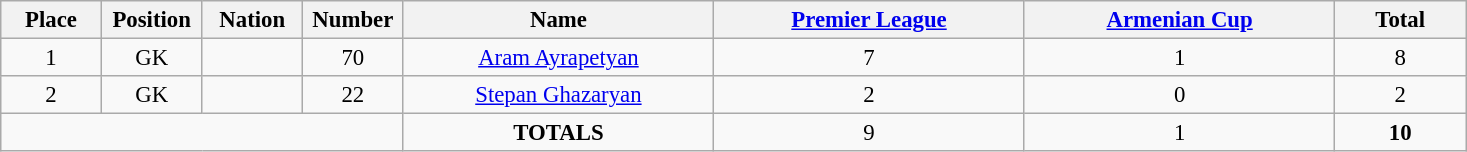<table class="wikitable" style="font-size: 95%; text-align: center;">
<tr>
<th width=60>Place</th>
<th width=60>Position</th>
<th width=60>Nation</th>
<th width=60>Number</th>
<th width=200>Name</th>
<th width=200><a href='#'>Premier League</a></th>
<th width=200><a href='#'>Armenian Cup</a></th>
<th width=80><strong>Total</strong></th>
</tr>
<tr>
<td>1</td>
<td>GK</td>
<td></td>
<td>70</td>
<td><a href='#'>Aram Ayrapetyan</a></td>
<td>7</td>
<td>1</td>
<td>8</td>
</tr>
<tr>
<td>2</td>
<td>GK</td>
<td></td>
<td>22</td>
<td><a href='#'>Stepan Ghazaryan</a></td>
<td>2</td>
<td>0</td>
<td>2</td>
</tr>
<tr>
<td colspan="4"></td>
<td><strong>TOTALS</strong></td>
<td>9</td>
<td>1</td>
<td><strong>10</strong></td>
</tr>
</table>
